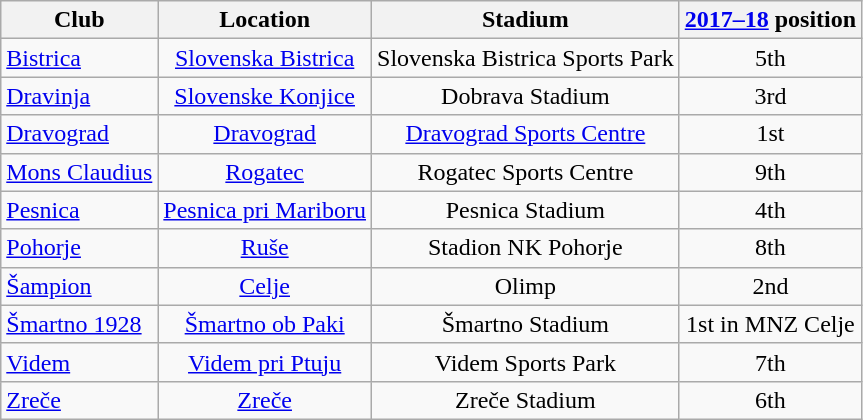<table class="wikitable" style="text-align:center;">
<tr>
<th>Club</th>
<th>Location</th>
<th>Stadium</th>
<th><a href='#'>2017–18</a> position</th>
</tr>
<tr>
<td style="text-align:left;"><a href='#'>Bistrica</a></td>
<td><a href='#'>Slovenska Bistrica</a></td>
<td>Slovenska Bistrica Sports Park</td>
<td>5th</td>
</tr>
<tr>
<td style="text-align:left;"><a href='#'>Dravinja</a></td>
<td><a href='#'>Slovenske Konjice</a></td>
<td>Dobrava Stadium</td>
<td>3rd</td>
</tr>
<tr>
<td style="text-align:left;"><a href='#'>Dravograd</a></td>
<td><a href='#'>Dravograd</a></td>
<td><a href='#'>Dravograd Sports Centre</a></td>
<td>1st</td>
</tr>
<tr>
<td style="text-align:left;"><a href='#'>Mons Claudius</a></td>
<td><a href='#'>Rogatec</a></td>
<td>Rogatec Sports Centre</td>
<td>9th</td>
</tr>
<tr>
<td style="text-align:left;"><a href='#'>Pesnica</a></td>
<td><a href='#'>Pesnica pri Mariboru</a></td>
<td>Pesnica Stadium</td>
<td>4th</td>
</tr>
<tr>
<td style="text-align:left;"><a href='#'>Pohorje</a></td>
<td><a href='#'>Ruše</a></td>
<td>Stadion NK Pohorje</td>
<td>8th</td>
</tr>
<tr>
<td style="text-align:left;"><a href='#'>Šampion</a></td>
<td><a href='#'>Celje</a></td>
<td>Olimp</td>
<td>2nd</td>
</tr>
<tr>
<td style="text-align:left;"><a href='#'>Šmartno 1928</a></td>
<td><a href='#'>Šmartno ob Paki</a></td>
<td>Šmartno Stadium</td>
<td>1st in MNZ Celje</td>
</tr>
<tr>
<td style="text-align:left;"><a href='#'>Videm</a></td>
<td><a href='#'>Videm pri Ptuju</a></td>
<td>Videm Sports Park</td>
<td>7th</td>
</tr>
<tr>
<td style="text-align:left;"><a href='#'>Zreče</a></td>
<td><a href='#'>Zreče</a></td>
<td>Zreče Stadium</td>
<td>6th</td>
</tr>
</table>
